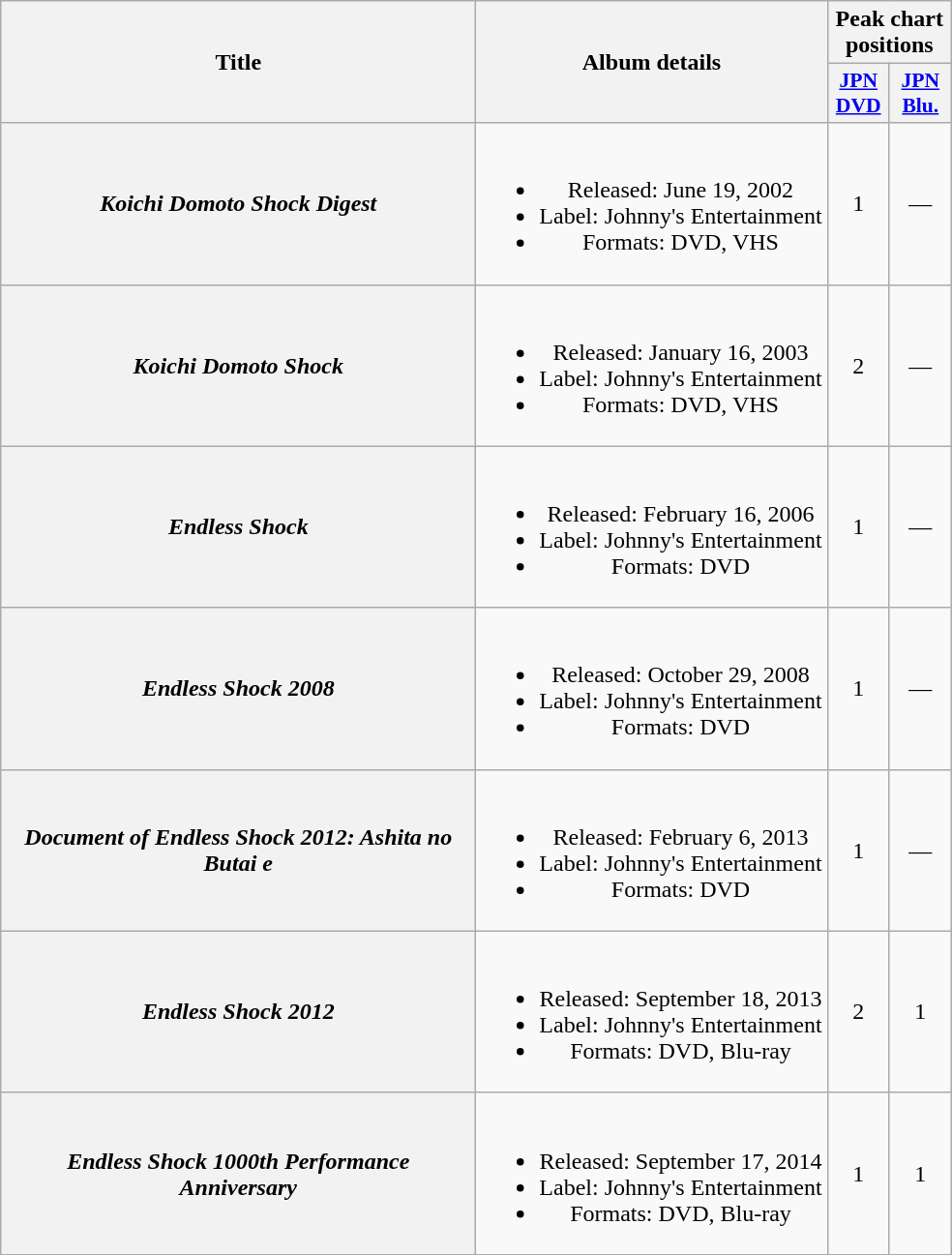<table class="wikitable plainrowheaders" style="text-align:center;">
<tr>
<th rowspan="2" style="width:20em;">Title</th>
<th rowspan="2">Album details</th>
<th colspan="2">Peak chart positions</th>
</tr>
<tr>
<th scope="col" style="width:2.5em;font-size:90%;"><a href='#'>JPN<br>DVD</a><br></th>
<th scope="col" style="width:2.5em;font-size:90%;"><a href='#'>JPN<br>Blu.</a><br></th>
</tr>
<tr>
<th scope="row"><em>Koichi Domoto Shock Digest</em></th>
<td><br><ul><li>Released: June 19, 2002</li><li>Label: Johnny's Entertainment</li><li>Formats: DVD, VHS</li></ul></td>
<td>1</td>
<td>—</td>
</tr>
<tr>
<th scope="row"><em>Koichi Domoto Shock</em></th>
<td><br><ul><li>Released: January 16, 2003</li><li>Label: Johnny's Entertainment</li><li>Formats: DVD, VHS</li></ul></td>
<td>2</td>
<td>—</td>
</tr>
<tr>
<th scope="row"><em>Endless Shock</em></th>
<td><br><ul><li>Released: February 16, 2006</li><li>Label: Johnny's Entertainment</li><li>Formats: DVD</li></ul></td>
<td>1</td>
<td>—</td>
</tr>
<tr>
<th scope="row"><em>Endless Shock 2008</em></th>
<td><br><ul><li>Released: October 29, 2008</li><li>Label: Johnny's Entertainment</li><li>Formats: DVD</li></ul></td>
<td>1</td>
<td>—</td>
</tr>
<tr>
<th scope="row"><em>Document of Endless Shock 2012: Ashita no Butai e</em></th>
<td><br><ul><li>Released: February 6, 2013</li><li>Label: Johnny's Entertainment</li><li>Formats: DVD</li></ul></td>
<td>1</td>
<td>—</td>
</tr>
<tr>
<th scope="row"><em>Endless Shock 2012</em></th>
<td><br><ul><li>Released: September 18, 2013</li><li>Label: Johnny's Entertainment</li><li>Formats: DVD, Blu-ray</li></ul></td>
<td>2</td>
<td>1</td>
</tr>
<tr>
<th scope="row"><em>Endless Shock 1000th Performance Anniversary</em></th>
<td><br><ul><li>Released: September 17, 2014</li><li>Label: Johnny's Entertainment</li><li>Formats: DVD, Blu-ray</li></ul></td>
<td>1</td>
<td>1</td>
</tr>
</table>
